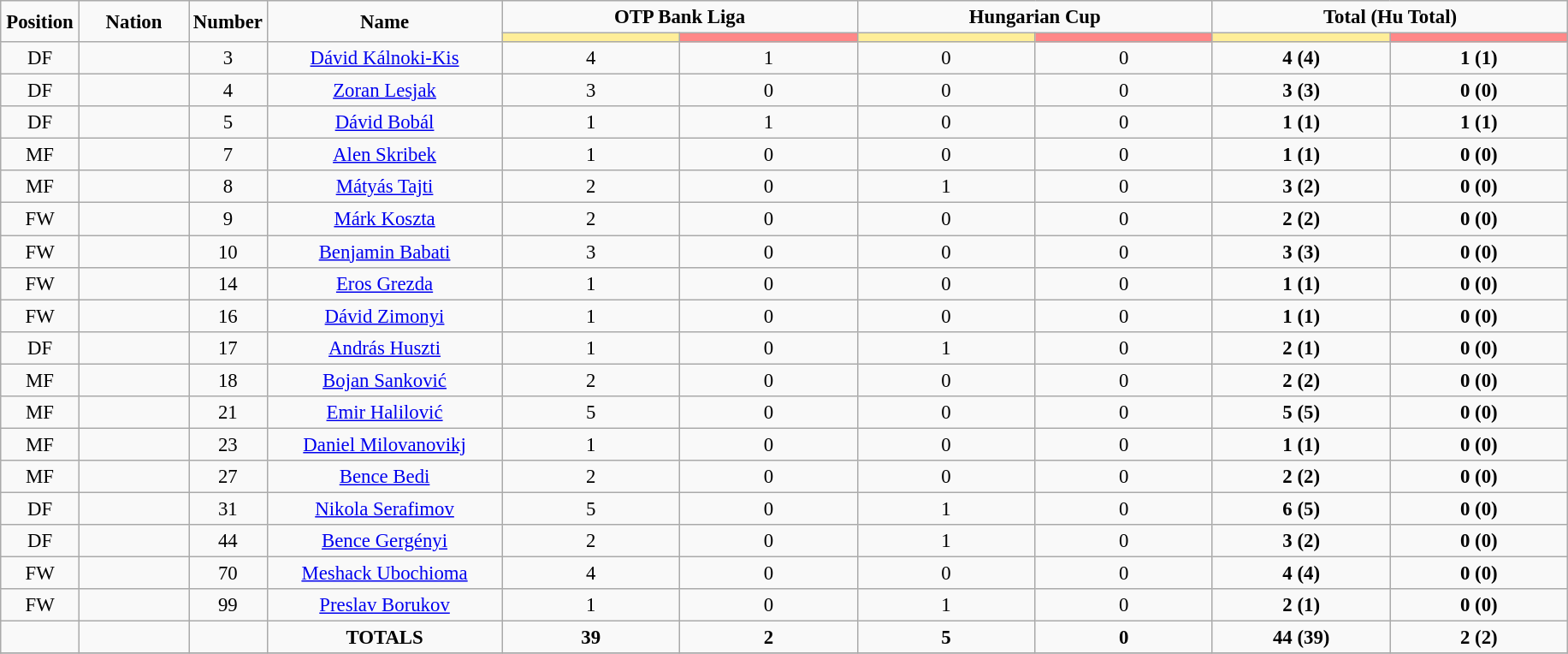<table class="wikitable" style="font-size: 95%; text-align: center;">
<tr>
<td rowspan="2" width="5%" align="center"><strong>Position</strong></td>
<td rowspan="2" width="7%" align="center"><strong>Nation</strong></td>
<td rowspan="2" width="5%" align="center"><strong>Number</strong></td>
<td rowspan="2" width="15%" align="center"><strong>Name</strong></td>
<td colspan="2" align="center"><strong>OTP Bank Liga</strong></td>
<td colspan="2" align="center"><strong>Hungarian Cup</strong></td>
<td colspan="2" align="center"><strong>Total (Hu Total)</strong></td>
</tr>
<tr>
<th width=60 style="background: #FFEE99"></th>
<th width=60 style="background: #FF8888"></th>
<th width=60 style="background: #FFEE99"></th>
<th width=60 style="background: #FF8888"></th>
<th width=60 style="background: #FFEE99"></th>
<th width=60 style="background: #FF8888"></th>
</tr>
<tr>
<td>DF</td>
<td></td>
<td>3</td>
<td><a href='#'>Dávid Kálnoki-Kis</a></td>
<td>4</td>
<td>1</td>
<td>0</td>
<td>0</td>
<td><strong>4 (4)</strong></td>
<td><strong>1 (1)</strong></td>
</tr>
<tr>
<td>DF</td>
<td></td>
<td>4</td>
<td><a href='#'>Zoran Lesjak</a></td>
<td>3</td>
<td>0</td>
<td>0</td>
<td>0</td>
<td><strong>3 (3)</strong></td>
<td><strong>0 (0)</strong></td>
</tr>
<tr>
<td>DF</td>
<td></td>
<td>5</td>
<td><a href='#'>Dávid Bobál</a></td>
<td>1</td>
<td>1</td>
<td>0</td>
<td>0</td>
<td><strong>1 (1)</strong></td>
<td><strong>1 (1)</strong></td>
</tr>
<tr>
<td>MF</td>
<td></td>
<td>7</td>
<td><a href='#'>Alen Skribek</a></td>
<td>1</td>
<td>0</td>
<td>0</td>
<td>0</td>
<td><strong>1 (1)</strong></td>
<td><strong>0 (0)</strong></td>
</tr>
<tr>
<td>MF</td>
<td></td>
<td>8</td>
<td><a href='#'>Mátyás Tajti</a></td>
<td>2</td>
<td>0</td>
<td>1</td>
<td>0</td>
<td><strong>3 (2)</strong></td>
<td><strong>0 (0)</strong></td>
</tr>
<tr>
<td>FW</td>
<td></td>
<td>9</td>
<td><a href='#'>Márk Koszta</a></td>
<td>2</td>
<td>0</td>
<td>0</td>
<td>0</td>
<td><strong>2 (2)</strong></td>
<td><strong>0 (0)</strong></td>
</tr>
<tr>
<td>FW</td>
<td></td>
<td>10</td>
<td><a href='#'>Benjamin Babati</a></td>
<td>3</td>
<td>0</td>
<td>0</td>
<td>0</td>
<td><strong>3 (3)</strong></td>
<td><strong>0 (0)</strong></td>
</tr>
<tr>
<td>FW</td>
<td></td>
<td>14</td>
<td><a href='#'>Eros Grezda</a></td>
<td>1</td>
<td>0</td>
<td>0</td>
<td>0</td>
<td><strong>1 (1)</strong></td>
<td><strong>0 (0)</strong></td>
</tr>
<tr>
<td>FW</td>
<td></td>
<td>16</td>
<td><a href='#'>Dávid Zimonyi</a></td>
<td>1</td>
<td>0</td>
<td>0</td>
<td>0</td>
<td><strong>1 (1)</strong></td>
<td><strong>0 (0)</strong></td>
</tr>
<tr>
<td>DF</td>
<td></td>
<td>17</td>
<td><a href='#'>András Huszti</a></td>
<td>1</td>
<td>0</td>
<td>1</td>
<td>0</td>
<td><strong>2 (1)</strong></td>
<td><strong>0 (0)</strong></td>
</tr>
<tr>
<td>MF</td>
<td></td>
<td>18</td>
<td><a href='#'>Bojan Sanković</a></td>
<td>2</td>
<td>0</td>
<td>0</td>
<td>0</td>
<td><strong>2 (2)</strong></td>
<td><strong>0 (0)</strong></td>
</tr>
<tr>
<td>MF</td>
<td></td>
<td>21</td>
<td><a href='#'>Emir Halilović</a></td>
<td>5</td>
<td>0</td>
<td>0</td>
<td>0</td>
<td><strong>5 (5)</strong></td>
<td><strong>0 (0)</strong></td>
</tr>
<tr>
<td>MF</td>
<td></td>
<td>23</td>
<td><a href='#'>Daniel Milovanovikj</a></td>
<td>1</td>
<td>0</td>
<td>0</td>
<td>0</td>
<td><strong>1 (1)</strong></td>
<td><strong>0 (0)</strong></td>
</tr>
<tr>
<td>MF</td>
<td></td>
<td>27</td>
<td><a href='#'>Bence Bedi</a></td>
<td>2</td>
<td>0</td>
<td>0</td>
<td>0</td>
<td><strong>2 (2)</strong></td>
<td><strong>0 (0)</strong></td>
</tr>
<tr>
<td>DF</td>
<td></td>
<td>31</td>
<td><a href='#'>Nikola Serafimov</a></td>
<td>5</td>
<td>0</td>
<td>1</td>
<td>0</td>
<td><strong>6 (5)</strong></td>
<td><strong>0 (0)</strong></td>
</tr>
<tr>
<td>DF</td>
<td></td>
<td>44</td>
<td><a href='#'>Bence Gergényi</a></td>
<td>2</td>
<td>0</td>
<td>1</td>
<td>0</td>
<td><strong>3 (2)</strong></td>
<td><strong>0 (0)</strong></td>
</tr>
<tr>
<td>FW</td>
<td></td>
<td>70</td>
<td><a href='#'>Meshack Ubochioma</a></td>
<td>4</td>
<td>0</td>
<td>0</td>
<td>0</td>
<td><strong>4 (4)</strong></td>
<td><strong>0 (0)</strong></td>
</tr>
<tr>
<td>FW</td>
<td></td>
<td>99</td>
<td><a href='#'>Preslav Borukov</a></td>
<td>1</td>
<td>0</td>
<td>1</td>
<td>0</td>
<td><strong>2 (1)</strong></td>
<td><strong>0 (0)</strong></td>
</tr>
<tr>
<td></td>
<td></td>
<td></td>
<td><strong>TOTALS</strong></td>
<td><strong>39</strong></td>
<td><strong>2</strong></td>
<td><strong>5</strong></td>
<td><strong>0</strong></td>
<td><strong>44 (39)</strong></td>
<td><strong>2 (2)</strong></td>
</tr>
<tr>
</tr>
</table>
